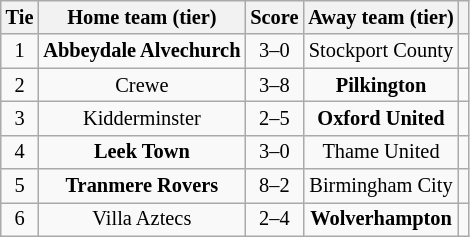<table class="wikitable" style="text-align:center; font-size:85%">
<tr>
<th>Tie</th>
<th>Home team (tier)</th>
<th>Score</th>
<th>Away team (tier)</th>
<th></th>
</tr>
<tr>
<td align="center">1</td>
<td><strong>Abbeydale Alvechurch</strong></td>
<td align="center">3–0</td>
<td>Stockport County</td>
<td></td>
</tr>
<tr>
<td align="center">2</td>
<td>Crewe</td>
<td align="center">3–8</td>
<td><strong>Pilkington</strong></td>
<td></td>
</tr>
<tr>
<td align="center">3</td>
<td>Kidderminster</td>
<td align="center">2–5</td>
<td><strong>Oxford United</strong></td>
<td></td>
</tr>
<tr>
<td align="center">4</td>
<td><strong>Leek Town</strong></td>
<td align="center">3–0</td>
<td>Thame United</td>
<td></td>
</tr>
<tr>
<td align="center">5</td>
<td><strong>Tranmere Rovers</strong></td>
<td align="center">8–2</td>
<td>Birmingham City</td>
<td></td>
</tr>
<tr>
<td align="center">6</td>
<td>Villa Aztecs</td>
<td align="center">2–4 </td>
<td><strong>Wolverhampton</strong></td>
<td></td>
</tr>
</table>
